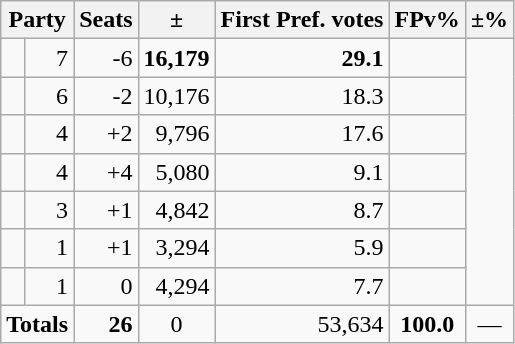<table class=wikitable>
<tr>
<th colspan=2 align=center>Party</th>
<th valign=top>Seats</th>
<th valign=top>±</th>
<th valign=top>First Pref. votes</th>
<th valign=top>FPv%</th>
<th valign=top>±%</th>
</tr>
<tr>
<td></td>
<td align=right>7</td>
<td align=right>-6</td>
<td align=right><strong>16,179</strong></td>
<td align=right><strong>29.1</strong></td>
<td align=right></td>
</tr>
<tr>
<td></td>
<td align=right>6</td>
<td align=right>-2</td>
<td align=right>10,176</td>
<td align=right>18.3</td>
<td align=right></td>
</tr>
<tr>
<td></td>
<td align=right>4</td>
<td align=right>+2</td>
<td align=right>9,796</td>
<td align=right>17.6</td>
<td align=right></td>
</tr>
<tr>
<td></td>
<td align=right>4</td>
<td align=right>+4</td>
<td align=right>5,080</td>
<td align=right>9.1</td>
<td align=right></td>
</tr>
<tr>
<td></td>
<td align=right>3</td>
<td align=right>+1</td>
<td align=right>4,842</td>
<td align=right>8.7</td>
<td align=right></td>
</tr>
<tr>
<td></td>
<td align=right>1</td>
<td align=right>+1</td>
<td align=right>3,294</td>
<td align=right>5.9</td>
<td align=right></td>
</tr>
<tr>
<td></td>
<td align=right>1</td>
<td align=right>0</td>
<td align=right>4,294</td>
<td align=right>7.7</td>
<td align=right></td>
</tr>
<tr>
<td colspan=2 align=center><strong>Totals</strong></td>
<td align=right><strong>26</strong></td>
<td align=center>0</td>
<td align=right>53,634</td>
<td align=center><strong>100.0</strong></td>
<td align=center>—</td>
</tr>
</table>
